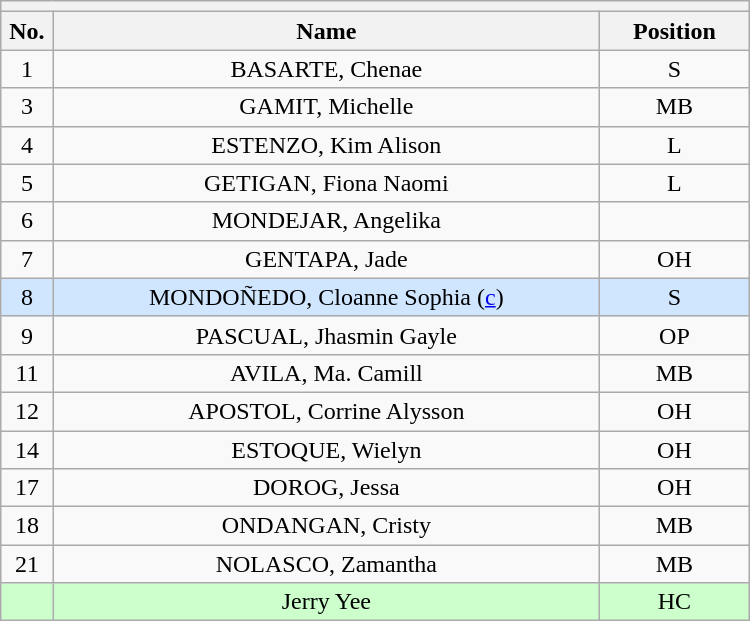<table class="wikitable mw-collapsible mw-collapsed" style="text-align:center; width:500px; border:none">
<tr>
<th style="text-align:center" colspan="3"></th>
</tr>
<tr>
<th style="width:7%">No.</th>
<th>Name</th>
<th style="width:20%">Position</th>
</tr>
<tr>
<td>1</td>
<td>BASARTE, Chenae</td>
<td>S</td>
</tr>
<tr>
<td>3</td>
<td>GAMIT, Michelle</td>
<td>MB</td>
</tr>
<tr>
<td>4</td>
<td>ESTENZO, Kim Alison</td>
<td>L</td>
</tr>
<tr>
<td>5</td>
<td>GETIGAN, Fiona Naomi</td>
<td>L</td>
</tr>
<tr>
<td>6</td>
<td>MONDEJAR, Angelika</td>
<td></td>
</tr>
<tr>
<td>7</td>
<td>GENTAPA, Jade</td>
<td>OH</td>
</tr>
<tr bgcolor=#DOE6FF>
<td>8</td>
<td>MONDOÑEDO, Cloanne Sophia (<a href='#'>c</a>)</td>
<td>S</td>
</tr>
<tr>
<td>9</td>
<td>PASCUAL, Jhasmin Gayle</td>
<td>OP</td>
</tr>
<tr>
<td>11</td>
<td>AVILA, Ma. Camill</td>
<td>MB</td>
</tr>
<tr>
<td>12</td>
<td>APOSTOL, Corrine Alysson</td>
<td>OH</td>
</tr>
<tr>
<td>14</td>
<td>ESTOQUE, Wielyn</td>
<td>OH</td>
</tr>
<tr>
<td>17</td>
<td>DOROG, Jessa</td>
<td>OH</td>
</tr>
<tr>
<td>18</td>
<td>ONDANGAN, Cristy</td>
<td>MB</td>
</tr>
<tr>
<td>21</td>
<td>NOLASCO, Zamantha</td>
<td>MB</td>
</tr>
<tr bgcolor=#CCFFCC>
<td></td>
<td>Jerry Yee</td>
<td>HC</td>
</tr>
</table>
